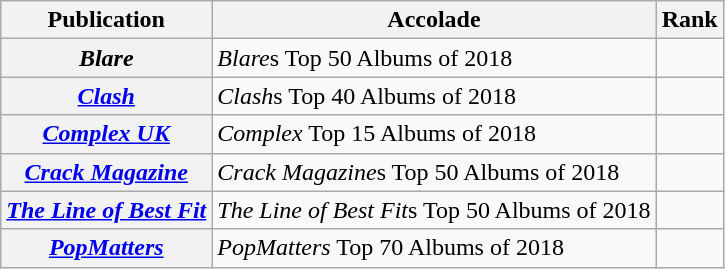<table class="wikitable sortable plainrowheaders">
<tr>
<th scope="col">Publication</th>
<th scope="col">Accolade</th>
<th scope="col">Rank</th>
</tr>
<tr>
<th scope="row"><em>Blare</em></th>
<td><em>Blare</em>s Top 50 Albums of 2018</td>
<td></td>
</tr>
<tr>
<th scope="row"><em><a href='#'>Clash</a></em></th>
<td><em>Clash</em>s Top 40 Albums of 2018</td>
<td></td>
</tr>
<tr>
<th scope="row"><em><a href='#'>Complex UK</a></em></th>
<td><em>Complex</em> Top 15 Albums of 2018</td>
<td></td>
</tr>
<tr>
<th scope="row"><em><a href='#'>Crack Magazine</a></em></th>
<td><em>Crack Magazine</em>s Top 50 Albums of 2018</td>
<td></td>
</tr>
<tr>
<th scope="row"><em><a href='#'>The Line of Best Fit</a></em></th>
<td><em>The Line of Best Fit</em>s Top 50 Albums of 2018</td>
<td></td>
</tr>
<tr>
<th scope="row"><em><a href='#'>PopMatters</a></em></th>
<td><em>PopMatters</em> Top 70 Albums of 2018</td>
<td></td>
</tr>
</table>
